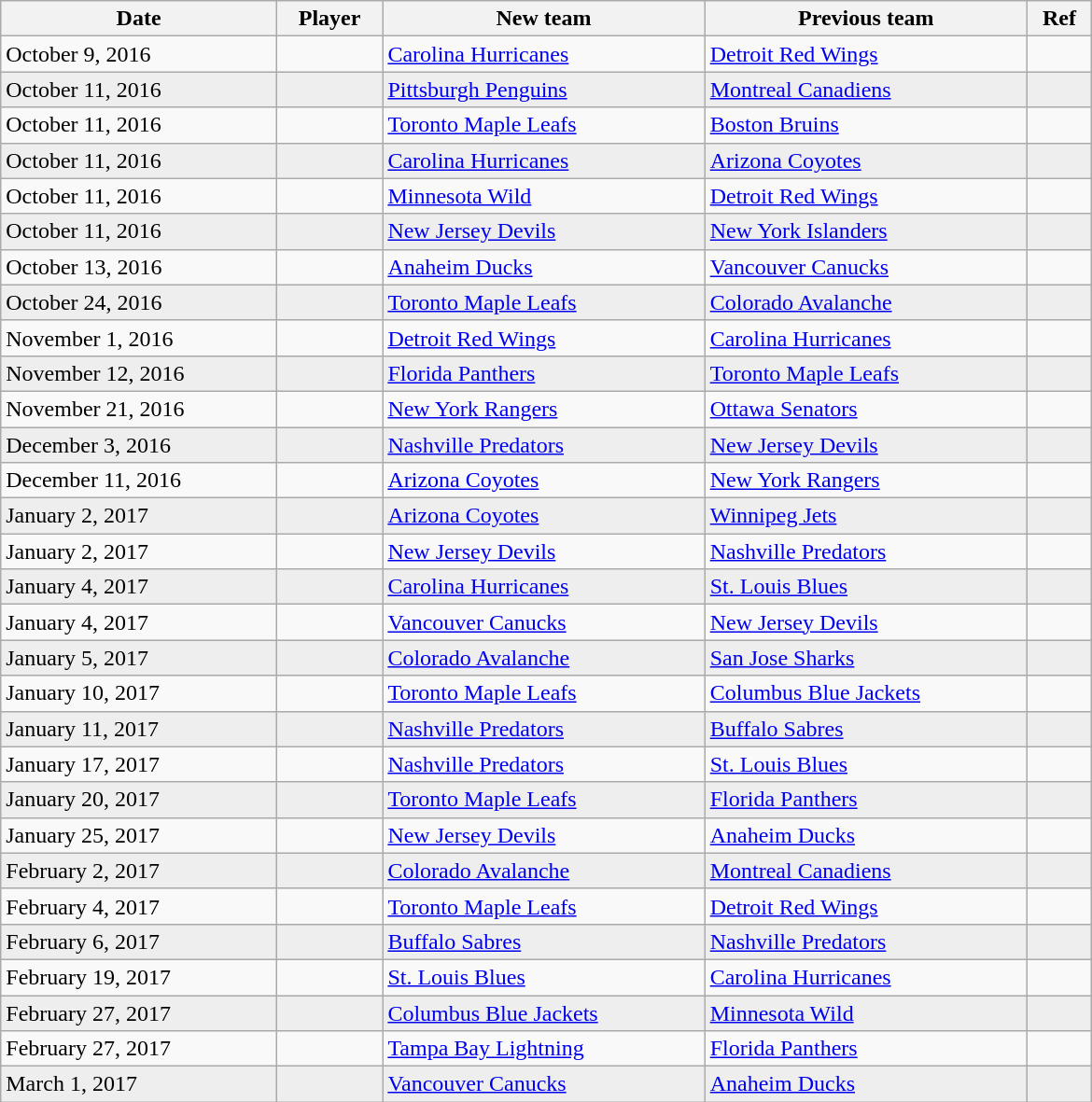<table class="wikitable sortable" style="border:1px solid #999999; width:780px;">
<tr>
<th>Date</th>
<th>Player</th>
<th>New team</th>
<th>Previous team</th>
<th>Ref</th>
</tr>
<tr>
<td>October 9, 2016</td>
<td></td>
<td><a href='#'>Carolina Hurricanes</a></td>
<td><a href='#'>Detroit Red Wings</a></td>
<td></td>
</tr>
<tr bgcolor="eeeeee">
<td>October 11, 2016</td>
<td></td>
<td><a href='#'>Pittsburgh Penguins</a></td>
<td><a href='#'>Montreal Canadiens</a></td>
<td></td>
</tr>
<tr>
<td>October 11, 2016</td>
<td></td>
<td><a href='#'>Toronto Maple Leafs</a></td>
<td><a href='#'>Boston Bruins</a></td>
<td></td>
</tr>
<tr bgcolor="eeeeee">
<td>October 11, 2016</td>
<td></td>
<td><a href='#'>Carolina Hurricanes</a></td>
<td><a href='#'>Arizona Coyotes</a></td>
<td></td>
</tr>
<tr>
<td>October 11, 2016</td>
<td></td>
<td><a href='#'>Minnesota Wild</a></td>
<td><a href='#'>Detroit Red Wings</a></td>
<td></td>
</tr>
<tr bgcolor="eeeeee">
<td>October 11, 2016</td>
<td></td>
<td><a href='#'>New Jersey Devils</a></td>
<td><a href='#'>New York Islanders</a></td>
<td></td>
</tr>
<tr>
<td>October 13, 2016</td>
<td></td>
<td><a href='#'>Anaheim Ducks</a></td>
<td><a href='#'>Vancouver Canucks</a></td>
<td></td>
</tr>
<tr bgcolor="eeeeee">
<td>October 24, 2016</td>
<td></td>
<td><a href='#'>Toronto Maple Leafs</a></td>
<td><a href='#'>Colorado Avalanche</a></td>
<td></td>
</tr>
<tr>
<td>November 1, 2016</td>
<td></td>
<td><a href='#'>Detroit Red Wings</a></td>
<td><a href='#'>Carolina Hurricanes</a></td>
<td></td>
</tr>
<tr bgcolor="eeeeee">
<td>November 12, 2016</td>
<td></td>
<td><a href='#'>Florida Panthers</a></td>
<td><a href='#'>Toronto Maple Leafs</a></td>
<td></td>
</tr>
<tr>
<td>November 21, 2016</td>
<td></td>
<td><a href='#'>New York Rangers</a></td>
<td><a href='#'>Ottawa Senators</a></td>
<td></td>
</tr>
<tr bgcolor="eeeeee">
<td>December 3, 2016</td>
<td></td>
<td><a href='#'>Nashville Predators</a></td>
<td><a href='#'>New Jersey Devils</a></td>
<td></td>
</tr>
<tr>
<td>December 11, 2016</td>
<td></td>
<td><a href='#'>Arizona Coyotes</a></td>
<td><a href='#'>New York Rangers</a></td>
<td></td>
</tr>
<tr bgcolor="eeeeee">
<td>January 2, 2017</td>
<td></td>
<td><a href='#'>Arizona Coyotes</a></td>
<td><a href='#'>Winnipeg Jets</a></td>
<td></td>
</tr>
<tr>
<td>January 2, 2017</td>
<td></td>
<td><a href='#'>New Jersey Devils</a></td>
<td><a href='#'>Nashville Predators</a></td>
<td></td>
</tr>
<tr bgcolor="eeeeee">
<td>January 4, 2017</td>
<td></td>
<td><a href='#'>Carolina Hurricanes</a></td>
<td><a href='#'>St. Louis Blues</a></td>
<td></td>
</tr>
<tr>
<td>January 4, 2017</td>
<td></td>
<td><a href='#'>Vancouver Canucks</a></td>
<td><a href='#'>New Jersey Devils</a></td>
<td></td>
</tr>
<tr bgcolor="eeeeee">
<td>January 5, 2017</td>
<td></td>
<td><a href='#'>Colorado Avalanche</a></td>
<td><a href='#'>San Jose Sharks</a></td>
<td></td>
</tr>
<tr>
<td>January 10, 2017</td>
<td></td>
<td><a href='#'>Toronto Maple Leafs</a></td>
<td><a href='#'>Columbus Blue Jackets</a></td>
<td></td>
</tr>
<tr bgcolor="eeeeee">
<td>January 11, 2017</td>
<td></td>
<td><a href='#'>Nashville Predators</a></td>
<td><a href='#'>Buffalo Sabres</a></td>
<td></td>
</tr>
<tr>
<td>January 17, 2017</td>
<td></td>
<td><a href='#'>Nashville Predators</a></td>
<td><a href='#'>St. Louis Blues</a></td>
<td></td>
</tr>
<tr bgcolor="eeeeee">
<td>January 20, 2017</td>
<td></td>
<td><a href='#'>Toronto Maple Leafs</a></td>
<td><a href='#'>Florida Panthers</a></td>
<td></td>
</tr>
<tr>
<td>January 25, 2017</td>
<td></td>
<td><a href='#'>New Jersey Devils</a></td>
<td><a href='#'>Anaheim Ducks</a></td>
<td></td>
</tr>
<tr bgcolor="eeeeee">
<td>February 2, 2017</td>
<td></td>
<td><a href='#'>Colorado Avalanche</a></td>
<td><a href='#'>Montreal Canadiens</a></td>
<td></td>
</tr>
<tr>
<td>February 4, 2017</td>
<td></td>
<td><a href='#'>Toronto Maple Leafs</a></td>
<td><a href='#'>Detroit Red Wings</a></td>
<td></td>
</tr>
<tr bgcolor="eeeeee">
<td>February 6, 2017</td>
<td></td>
<td><a href='#'>Buffalo Sabres</a></td>
<td><a href='#'>Nashville Predators</a></td>
<td></td>
</tr>
<tr>
<td>February 19, 2017</td>
<td></td>
<td><a href='#'>St. Louis Blues</a></td>
<td><a href='#'>Carolina Hurricanes</a></td>
<td></td>
</tr>
<tr bgcolor="eeeeee">
<td>February 27, 2017</td>
<td></td>
<td><a href='#'>Columbus Blue Jackets</a></td>
<td><a href='#'>Minnesota Wild</a></td>
<td></td>
</tr>
<tr>
<td>February 27, 2017</td>
<td></td>
<td><a href='#'>Tampa Bay Lightning</a></td>
<td><a href='#'>Florida Panthers</a></td>
<td></td>
</tr>
<tr bgcolor="eeeeee">
<td>March 1, 2017</td>
<td></td>
<td><a href='#'>Vancouver Canucks</a></td>
<td><a href='#'>Anaheim Ducks</a></td>
<td></td>
</tr>
</table>
